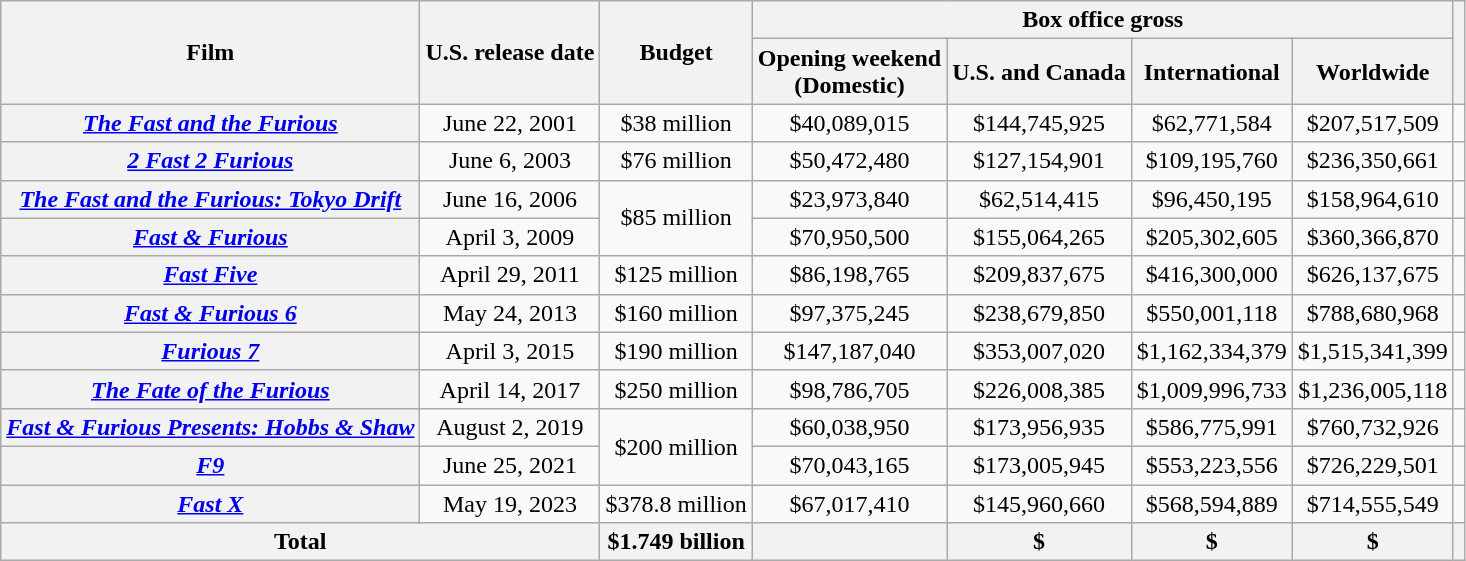<table class="wikitable sortable plainrowheaders" style="text-align:center;">
<tr>
<th scope="col" rowspan="2">Film</th>
<th scope="col" rowspan="2">U.S. release date</th>
<th scope="col" rowspan="2">Budget</th>
<th scope="colgroup" colspan="4">Box office gross</th>
<th scope="col" rowspan="2" class=unsortable></th>
</tr>
<tr>
<th scope="col">Opening weekend<br>(Domestic)</th>
<th scope="col">U.S. and Canada</th>
<th scope="col">International</th>
<th scope="col">Worldwide</th>
</tr>
<tr>
<th scope="row"><em><a href='#'>The Fast and the Furious</a></em></th>
<td>June 22, 2001</td>
<td>$38 million</td>
<td>$40,089,015</td>
<td>$144,745,925</td>
<td>$62,771,584</td>
<td>$207,517,509</td>
<td></td>
</tr>
<tr>
<th scope="row"><em><a href='#'>2 Fast 2 Furious</a></em></th>
<td>June 6, 2003</td>
<td>$76 million</td>
<td>$50,472,480</td>
<td>$127,154,901</td>
<td>$109,195,760</td>
<td>$236,350,661</td>
<td></td>
</tr>
<tr>
<th scope="row"><em><a href='#'>The Fast and the Furious: Tokyo Drift</a></em></th>
<td>June 16, 2006</td>
<td rowspan="2">$85 million</td>
<td>$23,973,840</td>
<td>$62,514,415</td>
<td>$96,450,195</td>
<td>$158,964,610</td>
<td></td>
</tr>
<tr>
<th scope="row"><em><a href='#'>Fast & Furious</a></em></th>
<td>April 3, 2009</td>
<td>$70,950,500</td>
<td>$155,064,265</td>
<td>$205,302,605</td>
<td>$360,366,870</td>
<td></td>
</tr>
<tr>
<th scope="row"><em><a href='#'>Fast Five</a></em></th>
<td>April 29, 2011</td>
<td>$125 million</td>
<td>$86,198,765</td>
<td>$209,837,675</td>
<td>$416,300,000</td>
<td>$626,137,675</td>
<td></td>
</tr>
<tr>
<th scope="row"><em><a href='#'>Fast & Furious 6</a></em></th>
<td>May 24, 2013</td>
<td>$160 million</td>
<td>$97,375,245</td>
<td>$238,679,850</td>
<td>$550,001,118</td>
<td>$788,680,968</td>
<td></td>
</tr>
<tr>
<th scope="row"><em><a href='#'>Furious 7</a></em></th>
<td>April 3, 2015</td>
<td>$190 million</td>
<td>$147,187,040</td>
<td>$353,007,020</td>
<td>$1,162,334,379</td>
<td>$1,515,341,399</td>
<td></td>
</tr>
<tr>
<th scope="row"><em><a href='#'>The Fate of the Furious</a></em></th>
<td>April 14, 2017</td>
<td>$250 million</td>
<td>$98,786,705</td>
<td>$226,008,385</td>
<td>$1,009,996,733</td>
<td>$1,236,005,118</td>
<td></td>
</tr>
<tr>
<th scope="row"><em><a href='#'>Fast & Furious Presents: Hobbs & Shaw</a></em></th>
<td>August 2, 2019</td>
<td rowspan="2">$200 million</td>
<td>$60,038,950</td>
<td>$173,956,935</td>
<td>$586,775,991</td>
<td>$760,732,926</td>
<td></td>
</tr>
<tr>
<th scope="row"><em><a href='#'>F9</a></em></th>
<td>June 25, 2021</td>
<td>$70,043,165</td>
<td>$173,005,945</td>
<td>$553,223,556</td>
<td>$726,229,501</td>
<td></td>
</tr>
<tr>
<th scope="row"><em><a href='#'>Fast X</a></em></th>
<td>May 19, 2023</td>
<td>$378.8 million</td>
<td>$67,017,410</td>
<td>$145,960,660</td>
<td>$568,594,889</td>
<td>$714,555,549</td>
<td></td>
</tr>
<tr>
<th colspan="2">Total</th>
<th>$1.749 billion</th>
<th></th>
<th>$</th>
<th>$</th>
<th>$</th>
<th></th>
</tr>
</table>
